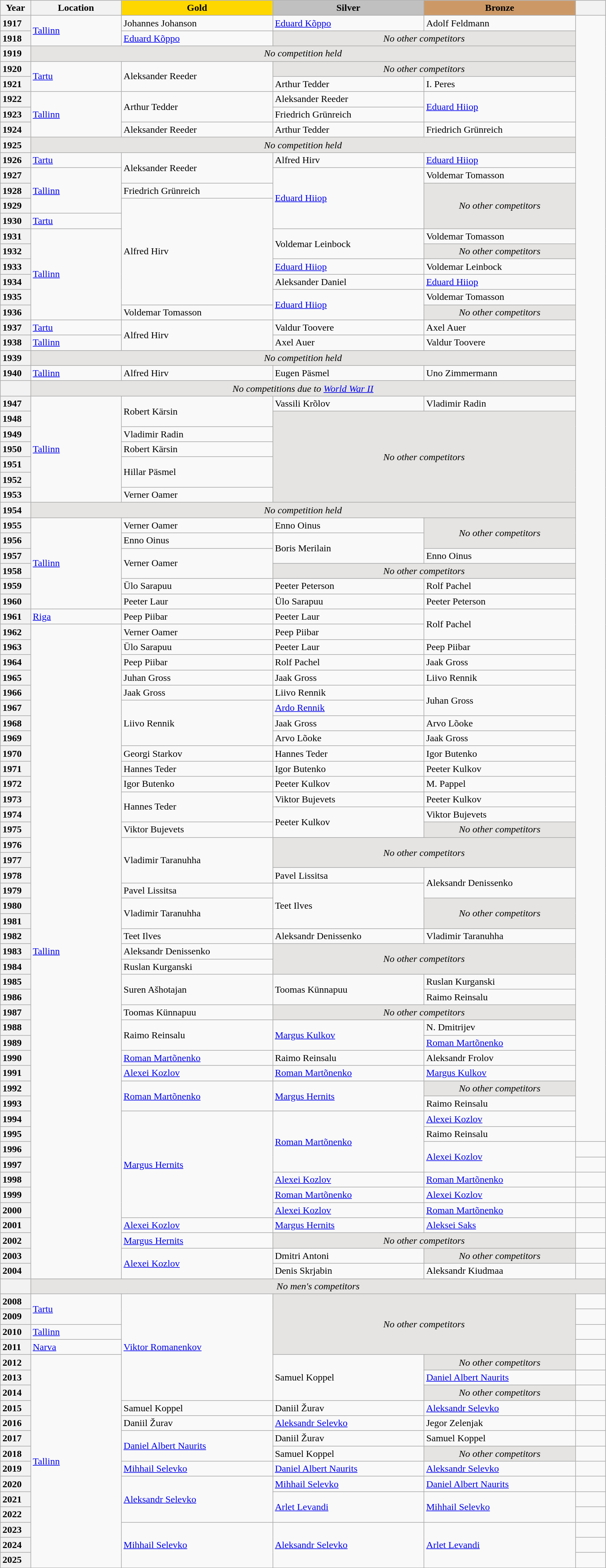<table class="wikitable unsortable" style="text-align:left; width:80%">
<tr>
<th scope="col" style="text-align:center; width:5%">Year</th>
<th scope="col" style="text-align:center; width:15%">Location</th>
<th scope="col" style="text-align:center; width:25%; background:gold">Gold</th>
<th scope="col" style="text-align:center; width:25%; background:silver">Silver</th>
<th scope="col" style="text-align:center; width:25%; background:#c96">Bronze</th>
<th scope="col" style="text-align:center; width:5%"></th>
</tr>
<tr>
<th scope="row" style="text-align:left">1917</th>
<td rowspan="2"><a href='#'>Tallinn</a></td>
<td>Johannes Johanson</td>
<td><a href='#'>Eduard Kõppo</a></td>
<td>Adolf Feldmann</td>
<td rowspan="74"></td>
</tr>
<tr>
<th scope="row" style="text-align:left">1918</th>
<td><a href='#'>Eduard Kõppo</a></td>
<td colspan="2" align="center" bgcolor="e5e4e2"><em>No other competitors</em></td>
</tr>
<tr>
<th scope="row" style="text-align:left">1919</th>
<td colspan="4" align="center" bgcolor="e5e4e2"><em>No competition held</em></td>
</tr>
<tr>
<th scope="row" style="text-align:left">1920</th>
<td rowspan="2"><a href='#'>Tartu</a></td>
<td rowspan="2">Aleksander Reeder</td>
<td colspan="2" align="center" bgcolor="e5e4e2"><em>No other competitors</em></td>
</tr>
<tr>
<th scope="row" style="text-align:left">1921</th>
<td>Arthur Tedder</td>
<td>I. Peres</td>
</tr>
<tr>
<th scope="row" style="text-align:left">1922</th>
<td rowspan="3"><a href='#'>Tallinn</a></td>
<td rowspan="2">Arthur Tedder</td>
<td>Aleksander Reeder</td>
<td rowspan="2"><a href='#'>Eduard Hiiop</a></td>
</tr>
<tr>
<th scope="row" style="text-align:left">1923</th>
<td>Friedrich Grünreich</td>
</tr>
<tr>
<th scope="row" style="text-align:left">1924</th>
<td>Aleksander Reeder</td>
<td>Arthur Tedder</td>
<td>Friedrich Grünreich</td>
</tr>
<tr>
<th scope="row" style="text-align:left">1925</th>
<td colspan="4" align="center" bgcolor="e5e4e2"><em>No competition held</em></td>
</tr>
<tr>
<th scope="row" style="text-align:left">1926</th>
<td><a href='#'>Tartu</a></td>
<td rowspan="2">Aleksander Reeder</td>
<td>Alfred Hirv</td>
<td><a href='#'>Eduard Hiiop</a></td>
</tr>
<tr>
<th scope="row" style="text-align:left">1927</th>
<td rowspan="3"><a href='#'>Tallinn</a></td>
<td rowspan="4"><a href='#'>Eduard Hiiop</a></td>
<td>Voldemar Tomasson</td>
</tr>
<tr>
<th scope="row" style="text-align:left">1928</th>
<td>Friedrich Grünreich</td>
<td rowspan="3" align="center" bgcolor="e5e4e2"><em>No other competitors</em></td>
</tr>
<tr>
<th scope="row" style="text-align:left">1929</th>
<td rowspan="7">Alfred Hirv</td>
</tr>
<tr>
<th scope="row" style="text-align:left">1930</th>
<td><a href='#'>Tartu</a></td>
</tr>
<tr>
<th scope="row" style="text-align:left">1931</th>
<td rowspan="6"><a href='#'>Tallinn</a></td>
<td rowspan="2">Voldemar Leinbock</td>
<td>Voldemar Tomasson</td>
</tr>
<tr>
<th scope="row" style="text-align:left">1932</th>
<td align="center" bgcolor="e5e4e2"><em>No other competitors</em></td>
</tr>
<tr>
<th scope="row" style="text-align:left">1933</th>
<td><a href='#'>Eduard Hiiop</a></td>
<td>Voldemar Leinbock</td>
</tr>
<tr>
<th scope="row" style="text-align:left">1934</th>
<td>Aleksander Daniel</td>
<td><a href='#'>Eduard Hiiop</a></td>
</tr>
<tr>
<th scope="row" style="text-align:left">1935</th>
<td rowspan="2"><a href='#'>Eduard Hiiop</a></td>
<td>Voldemar Tomasson</td>
</tr>
<tr>
<th scope="row" style="text-align:left">1936</th>
<td>Voldemar Tomasson</td>
<td align="center" bgcolor="e5e4e2"><em>No other competitors</em></td>
</tr>
<tr>
<th scope="row" style="text-align:left">1937</th>
<td><a href='#'>Tartu</a></td>
<td rowspan="2">Alfred Hirv</td>
<td>Valdur Toovere</td>
<td>Axel Auer</td>
</tr>
<tr>
<th scope="row" style="text-align:left">1938</th>
<td><a href='#'>Tallinn</a></td>
<td>Axel Auer</td>
<td>Valdur Toovere</td>
</tr>
<tr>
<th scope="row" style="text-align:left">1939</th>
<td colspan="4" align="center" bgcolor="e5e4e2"><em>No competition held</em></td>
</tr>
<tr>
<th scope="row" style="text-align:left">1940</th>
<td><a href='#'>Tallinn</a></td>
<td>Alfred Hirv</td>
<td>Eugen Päsmel</td>
<td>Uno Zimmermann</td>
</tr>
<tr>
<th scope="row" style="text-align:left"></th>
<td colspan="4" align="center" bgcolor="e5e4e2"><em>No competitions due to <a href='#'>World War II</a></em></td>
</tr>
<tr>
<th scope="row" style="text-align:left">1947</th>
<td rowspan="7"><a href='#'>Tallinn</a></td>
<td rowspan="2">Robert Kärsin</td>
<td>Vassili Krõlov</td>
<td>Vladimir Radin</td>
</tr>
<tr>
<th scope="row" style="text-align:left">1948</th>
<td colspan="2" rowspan="6" align="center" bgcolor="e5e4e2"><em>No other competitors</em></td>
</tr>
<tr>
<th scope="row" style="text-align:left">1949</th>
<td>Vladimir Radin</td>
</tr>
<tr>
<th scope="row" style="text-align:left">1950</th>
<td>Robert Kärsin</td>
</tr>
<tr>
<th scope="row" style="text-align:left">1951</th>
<td rowspan="2">Hillar Päsmel</td>
</tr>
<tr>
<th scope="row" style="text-align:left">1952</th>
</tr>
<tr>
<th scope="row" style="text-align:left">1953</th>
<td>Verner Oamer</td>
</tr>
<tr>
<th scope="row" style="text-align:left">1954</th>
<td colspan="4" align="center" bgcolor="e5e4e2"><em>No competition held</em></td>
</tr>
<tr>
<th scope="row" style="text-align:left">1955</th>
<td rowspan="6"><a href='#'>Tallinn</a></td>
<td>Verner Oamer</td>
<td>Enno Oinus</td>
<td rowspan="2" align="center" bgcolor="e5e4e2"><em>No other competitors</em></td>
</tr>
<tr>
<th scope="row" style="text-align:left">1956</th>
<td>Enno Oinus</td>
<td rowspan="2">Boris Merilain</td>
</tr>
<tr>
<th scope="row" style="text-align:left">1957</th>
<td rowspan="2">Verner Oamer</td>
<td>Enno Oinus</td>
</tr>
<tr>
<th scope="row" style="text-align:left">1958</th>
<td colspan="2" align="center" bgcolor="e5e4e2"><em>No other competitors</em></td>
</tr>
<tr>
<th scope="row" style="text-align:left">1959</th>
<td>Ülo Sarapuu</td>
<td>Peeter Peterson</td>
<td>Rolf Pachel</td>
</tr>
<tr>
<th scope="row" style="text-align:left">1960</th>
<td>Peeter Laur</td>
<td>Ülo Sarapuu</td>
<td>Peeter Peterson</td>
</tr>
<tr>
<th scope="row" style="text-align:left">1961</th>
<td> <a href='#'>Riga</a></td>
<td>Peep Piibar</td>
<td>Peeter Laur</td>
<td rowspan="2">Rolf Pachel</td>
</tr>
<tr>
<th scope="row" style="text-align:left">1962</th>
<td rowspan="43"><a href='#'>Tallinn</a></td>
<td>Verner Oamer</td>
<td>Peep Piibar</td>
</tr>
<tr>
<th scope="row" style="text-align:left">1963</th>
<td>Ülo Sarapuu</td>
<td>Peeter Laur</td>
<td>Peep Piibar</td>
</tr>
<tr>
<th scope="row" style="text-align:left">1964</th>
<td>Peep Piibar</td>
<td>Rolf Pachel</td>
<td>Jaak Gross</td>
</tr>
<tr>
<th scope="row" style="text-align:left">1965</th>
<td>Juhan Gross</td>
<td>Jaak Gross</td>
<td>Liivo Rennik</td>
</tr>
<tr>
<th scope="row" style="text-align:left">1966</th>
<td>Jaak Gross</td>
<td>Liivo Rennik</td>
<td rowspan="2">Juhan Gross</td>
</tr>
<tr>
<th scope="row" style="text-align:left">1967</th>
<td rowspan="3">Liivo Rennik</td>
<td><a href='#'>Ardo Rennik</a></td>
</tr>
<tr>
<th scope="row" style="text-align:left">1968</th>
<td>Jaak Gross</td>
<td>Arvo Lõoke</td>
</tr>
<tr>
<th scope="row" style="text-align:left">1969</th>
<td>Arvo Lõoke</td>
<td>Jaak Gross</td>
</tr>
<tr>
<th scope="row" style="text-align:left">1970</th>
<td>Georgi Starkov</td>
<td>Hannes Teder</td>
<td>Igor Butenko</td>
</tr>
<tr>
<th scope="row" style="text-align:left">1971</th>
<td>Hannes Teder</td>
<td>Igor Butenko</td>
<td>Peeter Kulkov</td>
</tr>
<tr>
<th scope="row" style="text-align:left">1972</th>
<td>Igor Butenko</td>
<td>Peeter Kulkov</td>
<td>M. Pappel</td>
</tr>
<tr>
<th scope="row" style="text-align:left">1973</th>
<td rowspan="2">Hannes Teder</td>
<td>Viktor Bujevets</td>
<td>Peeter Kulkov</td>
</tr>
<tr>
<th scope="row" style="text-align:left">1974</th>
<td rowspan="2">Peeter Kulkov</td>
<td>Viktor Bujevets</td>
</tr>
<tr>
<th scope="row" style="text-align:left">1975</th>
<td>Viktor Bujevets</td>
<td align="center" bgcolor="e5e4e2"><em>No other competitors</em></td>
</tr>
<tr>
<th scope="row" style="text-align:left">1976</th>
<td rowspan="3">Vladimir Taranuhha</td>
<td colspan="2" rowspan="2" align="center" bgcolor="e5e4e2"><em>No other competitors</em></td>
</tr>
<tr>
<th scope="row" style="text-align:left">1977</th>
</tr>
<tr>
<th scope="row" style="text-align:left">1978</th>
<td>Pavel Lissitsa</td>
<td rowspan="2">Aleksandr Denissenko</td>
</tr>
<tr>
<th scope="row" style="text-align:left">1979</th>
<td>Pavel Lissitsa</td>
<td rowspan="3">Teet Ilves</td>
</tr>
<tr>
<th scope="row" style="text-align:left">1980</th>
<td rowspan="2">Vladimir Taranuhha</td>
<td rowspan="2" align="center" bgcolor="e5e4e2"><em>No other competitors</em></td>
</tr>
<tr>
<th scope="row" style="text-align:left">1981</th>
</tr>
<tr>
<th scope="row" style="text-align:left">1982</th>
<td>Teet Ilves</td>
<td>Aleksandr Denissenko</td>
<td>Vladimir Taranuhha</td>
</tr>
<tr>
<th scope="row" style="text-align:left">1983</th>
<td>Aleksandr Denissenko</td>
<td colspan="2" rowspan="2" align="center" bgcolor="e5e4e2"><em>No other competitors</em></td>
</tr>
<tr>
<th scope="row" style="text-align:left">1984</th>
<td>Ruslan Kurganski</td>
</tr>
<tr>
<th scope="row" style="text-align:left">1985</th>
<td rowspan="2">Suren Ašhotajan</td>
<td rowspan="2">Toomas Künnapuu</td>
<td>Ruslan Kurganski</td>
</tr>
<tr>
<th scope="row" style="text-align:left">1986</th>
<td>Raimo Reinsalu</td>
</tr>
<tr>
<th scope="row" style="text-align:left">1987</th>
<td>Toomas Künnapuu</td>
<td colspan="2" align="center" bgcolor="e5e4e2"><em>No other competitors</em></td>
</tr>
<tr>
<th scope="row" style="text-align:left">1988</th>
<td rowspan="2">Raimo Reinsalu</td>
<td rowspan="2"><a href='#'>Margus Kulkov</a></td>
<td>N. Dmitrijev</td>
</tr>
<tr>
<th scope="row" style="text-align:left">1989</th>
<td><a href='#'>Roman Martõnenko</a></td>
</tr>
<tr>
<th scope="row" style="text-align:left">1990</th>
<td><a href='#'>Roman Martõnenko</a></td>
<td>Raimo Reinsalu</td>
<td>Aleksandr Frolov</td>
</tr>
<tr>
<th scope="row" style="text-align:left">1991</th>
<td><a href='#'>Alexei Kozlov</a></td>
<td><a href='#'>Roman Martõnenko</a></td>
<td><a href='#'>Margus Kulkov</a></td>
</tr>
<tr>
<th scope="row" style="text-align:left">1992</th>
<td rowspan="2"><a href='#'>Roman Martõnenko</a></td>
<td rowspan="2"><a href='#'>Margus Hernits</a></td>
<td align="center" bgcolor="e5e4e2"><em>No other competitors</em></td>
</tr>
<tr>
<th scope="row" style="text-align:left">1993</th>
<td>Raimo Reinsalu</td>
</tr>
<tr>
<th scope="row" style="text-align:left">1994</th>
<td rowspan="7"><a href='#'>Margus Hernits</a></td>
<td rowspan="4"><a href='#'>Roman Martõnenko</a></td>
<td><a href='#'>Alexei Kozlov</a></td>
</tr>
<tr>
<th scope="row" style="text-align:left">1995</th>
<td>Raimo Reinsalu</td>
</tr>
<tr>
<th scope="row" style="text-align:left">1996</th>
<td rowspan="2"><a href='#'>Alexei Kozlov</a></td>
<td></td>
</tr>
<tr>
<th scope="row" style="text-align:left">1997</th>
<td></td>
</tr>
<tr>
<th scope="row" style="text-align:left">1998</th>
<td><a href='#'>Alexei Kozlov</a></td>
<td><a href='#'>Roman Martõnenko</a></td>
<td></td>
</tr>
<tr>
<th scope="row" style="text-align:left">1999</th>
<td><a href='#'>Roman Martõnenko</a></td>
<td><a href='#'>Alexei Kozlov</a></td>
<td></td>
</tr>
<tr>
<th scope="row" style="text-align:left">2000</th>
<td><a href='#'>Alexei Kozlov</a></td>
<td><a href='#'>Roman Martõnenko</a></td>
<td></td>
</tr>
<tr>
<th scope="row" style="text-align:left">2001</th>
<td><a href='#'>Alexei Kozlov</a></td>
<td><a href='#'>Margus Hernits</a></td>
<td><a href='#'>Aleksei Saks</a></td>
<td></td>
</tr>
<tr>
<th scope="row" style="text-align:left">2002</th>
<td><a href='#'>Margus Hernits</a></td>
<td colspan="2" align="center" bgcolor="e5e4e2"><em>No other competitors</em></td>
<td></td>
</tr>
<tr>
<th scope="row" style="text-align:left">2003</th>
<td rowspan="2"><a href='#'>Alexei Kozlov</a></td>
<td>Dmitri Antoni</td>
<td align="center" bgcolor="e5e4e2"><em>No other competitors</em></td>
<td></td>
</tr>
<tr>
<th scope="row" style="text-align:left">2004</th>
<td>Denis Skrjabin</td>
<td>Aleksandr Kiudmaa</td>
<td></td>
</tr>
<tr>
<th scope="row" style="text-align:left"></th>
<td colspan="5" align="center" bgcolor="e5e4e2"><em>No men's competitors</em></td>
</tr>
<tr>
<th scope="row" style="text-align:left">2008</th>
<td rowspan="2"><a href='#'>Tartu</a></td>
<td rowspan="7"><a href='#'>Viktor Romanenkov</a></td>
<td colspan="2" rowspan="4" align="center" bgcolor="e5e4e2"><em>No other competitors</em></td>
<td></td>
</tr>
<tr>
<th scope="row" style="text-align:left">2009</th>
<td></td>
</tr>
<tr>
<th scope="row" style="text-align:left">2010</th>
<td><a href='#'>Tallinn</a></td>
<td></td>
</tr>
<tr>
<th scope="row" style="text-align:left">2011</th>
<td><a href='#'>Narva</a></td>
<td></td>
</tr>
<tr>
<th scope="row" style="text-align:left">2012</th>
<td rowspan="14"><a href='#'>Tallinn</a></td>
<td rowspan="3">Samuel Koppel</td>
<td align="center" bgcolor="e5e4e2"><em>No other competitors</em></td>
<td></td>
</tr>
<tr>
<th scope="row" style="text-align:left">2013</th>
<td><a href='#'>Daniel Albert Naurits</a></td>
<td></td>
</tr>
<tr>
<th scope="row" style="text-align:left">2014</th>
<td align="center" bgcolor="e5e4e2"><em>No other competitors</em></td>
<td></td>
</tr>
<tr>
<th scope="row" style="text-align:left">2015</th>
<td>Samuel Koppel</td>
<td>Daniil Žurav</td>
<td><a href='#'>Aleksandr Selevko</a></td>
<td></td>
</tr>
<tr>
<th scope="row" style="text-align:left">2016</th>
<td>Daniil Žurav</td>
<td><a href='#'>Aleksandr Selevko</a></td>
<td>Jegor Zelenjak</td>
<td></td>
</tr>
<tr>
<th scope="row" style="text-align:left">2017</th>
<td rowspan="2"><a href='#'>Daniel Albert Naurits</a></td>
<td>Daniil Žurav</td>
<td>Samuel Koppel</td>
<td></td>
</tr>
<tr>
<th scope="row" style="text-align:left">2018</th>
<td>Samuel Koppel</td>
<td align="center" bgcolor="e5e4e2"><em>No other competitors</em></td>
<td></td>
</tr>
<tr>
<th scope="row" style="text-align:left">2019</th>
<td><a href='#'>Mihhail Selevko</a></td>
<td><a href='#'>Daniel Albert Naurits</a></td>
<td><a href='#'>Aleksandr Selevko</a></td>
<td></td>
</tr>
<tr>
<th scope="row" style="text-align:left">2020</th>
<td rowspan="3"><a href='#'>Aleksandr Selevko</a></td>
<td><a href='#'>Mihhail Selevko</a></td>
<td><a href='#'>Daniel Albert Naurits</a></td>
<td></td>
</tr>
<tr>
<th scope="row" style="text-align:left">2021</th>
<td rowspan="2"><a href='#'>Arlet Levandi</a></td>
<td rowspan="2"><a href='#'>Mihhail Selevko</a></td>
<td></td>
</tr>
<tr>
<th scope="row" style="text-align:left">2022</th>
<td></td>
</tr>
<tr>
<th scope="row" style="text-align:left">2023</th>
<td rowspan="3"><a href='#'>Mihhail Selevko</a></td>
<td rowspan="3"><a href='#'>Aleksandr Selevko</a></td>
<td rowspan="3"><a href='#'>Arlet Levandi</a></td>
<td></td>
</tr>
<tr>
<th scope="row" style="text-align:left">2024</th>
<td></td>
</tr>
<tr>
<th scope="row" style="text-align:left">2025</th>
<td></td>
</tr>
</table>
